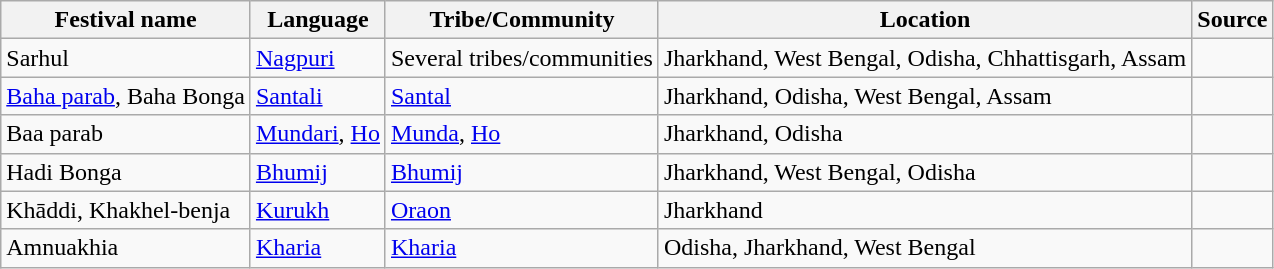<table class="wikitable plainrowheaders sortable">
<tr>
<th>Festival name</th>
<th>Language</th>
<th>Tribe/Community</th>
<th>Location</th>
<th>Source</th>
</tr>
<tr>
<td>Sarhul</td>
<td><a href='#'>Nagpuri</a></td>
<td>Several tribes/communities</td>
<td>Jharkhand, West Bengal, Odisha, Chhattisgarh, Assam</td>
<td></td>
</tr>
<tr>
<td><a href='#'>Baha parab</a>, Baha Bonga</td>
<td><a href='#'>Santali</a></td>
<td><a href='#'>Santal</a></td>
<td>Jharkhand, Odisha, West Bengal, Assam</td>
<td></td>
</tr>
<tr>
<td>Baa parab</td>
<td><a href='#'>Mundari</a>, <a href='#'>Ho</a></td>
<td><a href='#'>Munda</a>, <a href='#'>Ho</a></td>
<td>Jharkhand, Odisha</td>
<td></td>
</tr>
<tr>
<td>Hadi Bonga</td>
<td><a href='#'>Bhumij</a></td>
<td><a href='#'>Bhumij</a></td>
<td>Jharkhand, West Bengal, Odisha</td>
<td></td>
</tr>
<tr>
<td>Khāddi, Khakhel-benja</td>
<td><a href='#'>Kurukh</a></td>
<td><a href='#'>Oraon</a></td>
<td>Jharkhand</td>
<td></td>
</tr>
<tr>
<td>Amnuakhia</td>
<td><a href='#'>Kharia</a></td>
<td><a href='#'>Kharia</a></td>
<td>Odisha, Jharkhand, West Bengal</td>
<td></td>
</tr>
</table>
